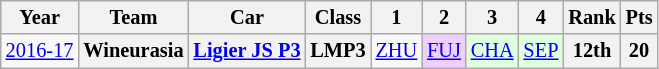<table class="wikitable" style="text-align:center; font-size:85%">
<tr>
<th>Year</th>
<th>Team</th>
<th>Car</th>
<th>Class</th>
<th>1</th>
<th>2</th>
<th>3</th>
<th>4</th>
<th>Rank</th>
<th>Pts</th>
</tr>
<tr>
<td><a href='#'>2016-17</a></td>
<th>Wineurasia</th>
<th><a href='#'>Ligier JS P3</a></th>
<th>LMP3</th>
<td><a href='#'>ZHU</a></td>
<td style="background:#EFCFFF;"><a href='#'>FUJ</a><br></td>
<td style="background:#DFFFDF;"><a href='#'>CHA</a><br></td>
<td style="background:#DFFFDF;"><a href='#'>SEP</a><br></td>
<th>12th</th>
<th>20</th>
</tr>
</table>
